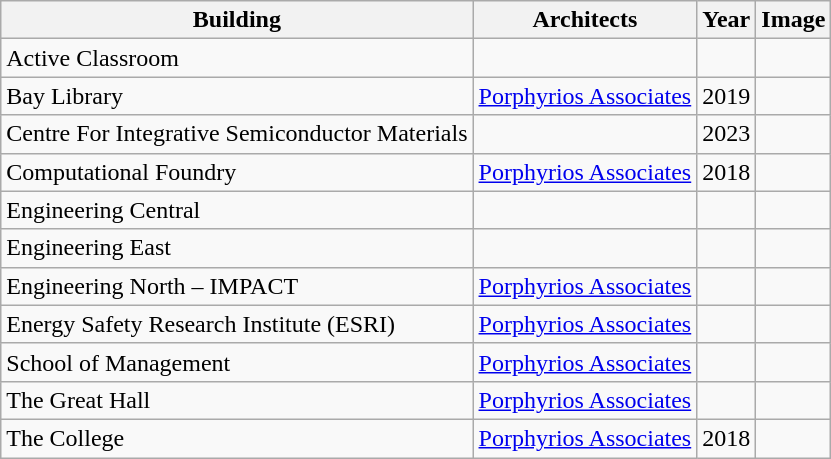<table class="wikitable">
<tr>
<th>Building</th>
<th>Architects</th>
<th>Year</th>
<th>Image</th>
</tr>
<tr>
<td>Active Classroom</td>
<td></td>
<td></td>
<td></td>
</tr>
<tr>
<td>Bay Library</td>
<td><a href='#'>Porphyrios Associates</a></td>
<td>2019</td>
<td></td>
</tr>
<tr>
<td>Centre For Integrative Semiconductor Materials</td>
<td></td>
<td>2023</td>
<td></td>
</tr>
<tr>
<td>Computational Foundry</td>
<td><a href='#'>Porphyrios Associates</a></td>
<td>2018</td>
<td></td>
</tr>
<tr>
<td>Engineering Central</td>
<td></td>
<td></td>
<td></td>
</tr>
<tr>
<td>Engineering East</td>
<td></td>
<td></td>
<td></td>
</tr>
<tr>
<td>Engineering North – IMPACT</td>
<td><a href='#'>Porphyrios Associates</a></td>
<td></td>
<td></td>
</tr>
<tr>
<td>Energy Safety Research Institute (ESRI)</td>
<td><a href='#'>Porphyrios Associates</a></td>
<td></td>
<td></td>
</tr>
<tr>
<td>School of Management</td>
<td><a href='#'>Porphyrios Associates</a></td>
<td></td>
<td></td>
</tr>
<tr>
<td>The Great Hall</td>
<td><a href='#'>Porphyrios Associates</a></td>
<td></td>
<td></td>
</tr>
<tr>
<td>The College</td>
<td><a href='#'>Porphyrios Associates</a></td>
<td>2018</td>
<td></td>
</tr>
</table>
